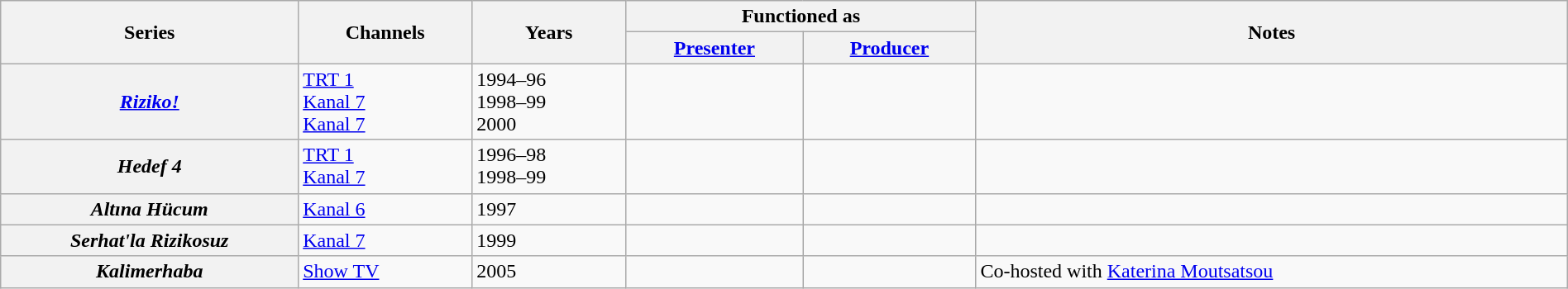<table class="wikitable plainrowheaders" style="width:100%;">
<tr>
<th rowspan="2" scope="col" style="width:19%;">Series</th>
<th rowspan=2 scope="col">Channels</th>
<th rowspan=2 scope="col">Years</th>
<th colspan=2>Functioned as</th>
<th rowspan=2 scope="col">Notes</th>
</tr>
<tr>
<th scope="col"><a href='#'>Presenter</a></th>
<th scope="col"><a href='#'>Producer</a></th>
</tr>
<tr>
<th scope="row"><em><a href='#'>Riziko!</a></em></th>
<td><a href='#'>TRT 1</a><br><a href='#'>Kanal 7</a><br><a href='#'>Kanal 7</a></td>
<td>1994–96<br>1998–99<br>2000</td>
<td></td>
<td></td>
<td></td>
</tr>
<tr>
<th scope="row"><em>Hedef 4</em></th>
<td><a href='#'>TRT 1</a><br><a href='#'>Kanal 7</a></td>
<td>1996–98<br>1998–99</td>
<td></td>
<td></td>
<td></td>
</tr>
<tr>
<th scope="row"><em>Altına Hücum</em></th>
<td><a href='#'>Kanal 6</a></td>
<td>1997</td>
<td></td>
<td></td>
<td></td>
</tr>
<tr>
<th scope="row"><em>Serhat'la Rizikosuz</em></th>
<td><a href='#'>Kanal 7</a></td>
<td>1999</td>
<td></td>
<td></td>
<td></td>
</tr>
<tr>
<th scope="row"><em>Kalimerhaba</em></th>
<td><a href='#'>Show TV</a></td>
<td>2005</td>
<td></td>
<td></td>
<td>Co-hosted with <a href='#'>Katerina Moutsatsou</a></td>
</tr>
</table>
